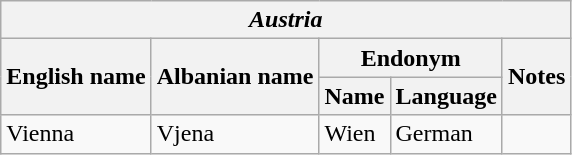<table class="wikitable sortable">
<tr>
<th colspan="5"> <em>Austria</em></th>
</tr>
<tr>
<th rowspan="2">English name</th>
<th rowspan="2">Albanian name</th>
<th colspan="2">Endonym</th>
<th rowspan="2">Notes</th>
</tr>
<tr>
<th>Name</th>
<th>Language</th>
</tr>
<tr>
<td>Vienna</td>
<td>Vjena</td>
<td>Wien</td>
<td>German</td>
<td></td>
</tr>
</table>
